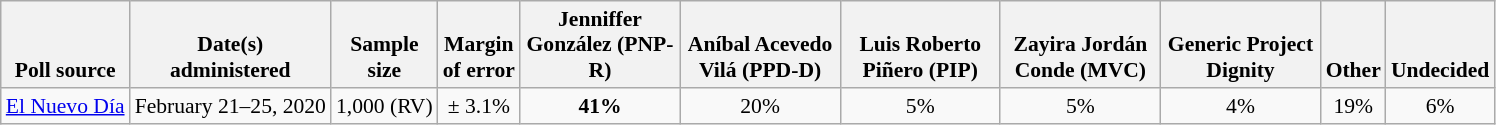<table class="wikitable" style="font-size:90%;text-align:center;">
<tr valign=bottom>
<th>Poll source</th>
<th>Date(s)<br>administered</th>
<th>Sample<br>size</th>
<th>Margin<br>of error</th>
<th style="width:100px;">Jenniffer González (PNP-R)</th>
<th style="width:100px;">Aníbal Acevedo Vilá (PPD-D)</th>
<th style="width:100px;">Luis Roberto Piñero (PIP)</th>
<th style="width:100px;">Zayira Jordán Conde (MVC)</th>
<th style="width:100px;">Generic Project Dignity</th>
<th>Other</th>
<th>Undecided</th>
</tr>
<tr>
<td style="text-align:left;"><a href='#'>El Nuevo Día</a></td>
<td>February 21–25, 2020</td>
<td>1,000 (RV)</td>
<td>± 3.1%</td>
<td><strong>41%</strong></td>
<td>20%</td>
<td>5%</td>
<td>5%</td>
<td>4%</td>
<td>19%</td>
<td>6%</td>
</tr>
</table>
